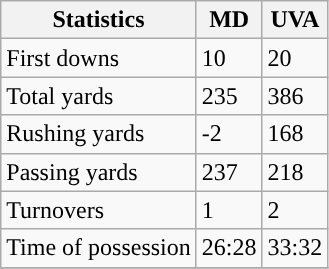<table class="wikitable">
<tr>
<th>Statistics</th>
<th>MD</th>
<th>UVA</th>
</tr>
<tr>
<td>First downs</td>
<td>10</td>
<td>20</td>
</tr>
<tr>
<td>Total yards</td>
<td>235</td>
<td>386</td>
</tr>
<tr>
<td>Rushing yards</td>
<td>-2</td>
<td>168</td>
</tr>
<tr>
<td>Passing yards</td>
<td>237</td>
<td>218</td>
</tr>
<tr>
<td>Turnovers</td>
<td>1</td>
<td>2</td>
</tr>
<tr>
<td>Time of possession</td>
<td>26:28</td>
<td>33:32</td>
</tr>
<tr>
</tr>
</table>
